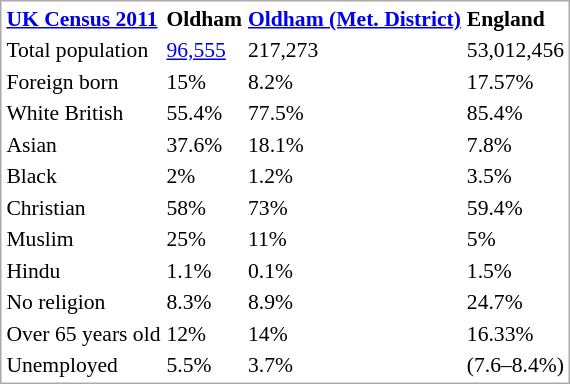<table style="float: right; margin-left: 1em; margin-right: 0; font-size: 90%; border: 1px solid #aaa;">
<tr>
<td><strong><a href='#'>UK Census 2011</a></strong></td>
<td><strong>Oldham</strong></td>
<td><strong><a href='#'>Oldham (Met. District)</a></strong></td>
<td><strong>England</strong></td>
</tr>
<tr>
<td>Total population</td>
<td><a href='#'>96,555</a></td>
<td>217,273</td>
<td>53,012,456</td>
</tr>
<tr>
<td>Foreign born</td>
<td>15%</td>
<td>8.2%</td>
<td>17.57%</td>
</tr>
<tr>
<td>White British</td>
<td>55.4%</td>
<td>77.5%</td>
<td>85.4%</td>
</tr>
<tr>
<td>Asian</td>
<td>37.6%</td>
<td>18.1%</td>
<td>7.8%</td>
</tr>
<tr>
<td>Black</td>
<td>2%</td>
<td>1.2%</td>
<td>3.5%</td>
</tr>
<tr>
<td>Christian</td>
<td>58%</td>
<td>73%</td>
<td>59.4%</td>
</tr>
<tr>
<td>Muslim</td>
<td>25%</td>
<td>11%</td>
<td>5%</td>
</tr>
<tr>
<td>Hindu</td>
<td>1.1%</td>
<td>0.1%</td>
<td>1.5%</td>
</tr>
<tr>
<td>No religion</td>
<td>8.3%</td>
<td>8.9%</td>
<td>24.7%</td>
</tr>
<tr>
<td>Over 65 years old</td>
<td>12%</td>
<td>14%</td>
<td>16.33%</td>
</tr>
<tr>
<td>Unemployed</td>
<td>5.5%</td>
<td>3.7%</td>
<td>(7.6–8.4%)</td>
</tr>
</table>
